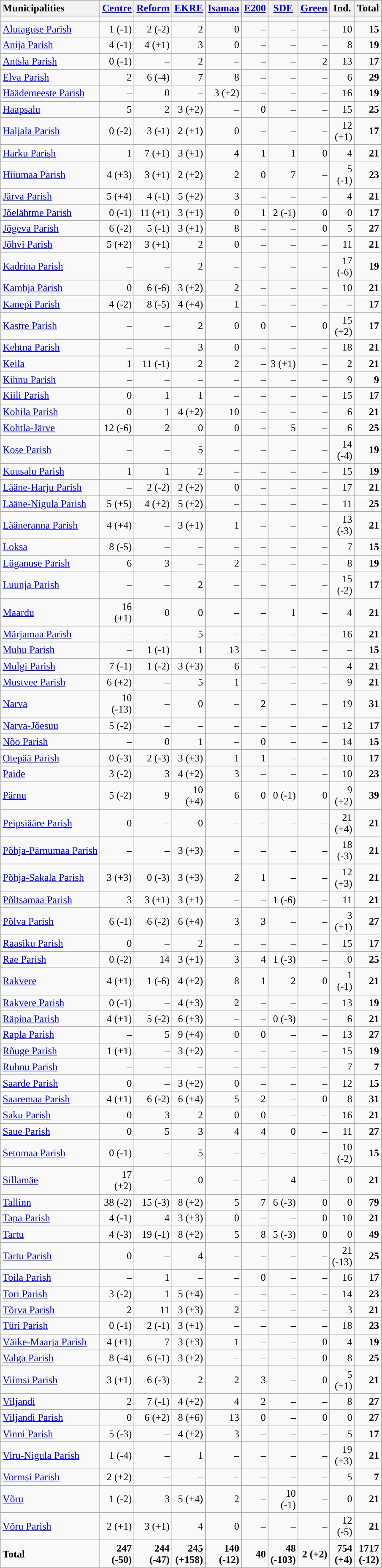<table class="wikitable sortable" style="text-align:right">
<tr>
<th style="text-align: left;">Municipalities</th>
<th style="width:30px;"><a href='#'>Centre</a></th>
<th style="width:30px;"><a href='#'>Reform</a></th>
<th style="width:30px;"><a href='#'>EKRE</a></th>
<th style="width:30px;"><a href='#'>Isamaa</a></th>
<th style="width:30px;"><a href='#'>E200</a></th>
<th style="width:30px;"><a href='#'>SDE</a></th>
<th style="width:30px;"><a href='#'>Green</a></th>
<th style="width:30px;">Ind.</th>
<th style="width:30px;">Total</th>
</tr>
<tr>
<td></td>
<td bgcolor=></td>
<td bgcolor=></td>
<td></td>
<td></td>
<td></td>
<td bgcolor=></td>
<td bgcolor=></td>
<td bgcolor=></td>
<td></td>
</tr>
<tr>
<td style="text-align: left;"><a href='#'>Alutaguse Parish</a></td>
<td>1 (-1)</td>
<td>2 (-2)</td>
<td>2</td>
<td>0</td>
<td>–</td>
<td>–</td>
<td>–</td>
<td>10</td>
<td><strong>15</strong></td>
</tr>
<tr>
<td style="text-align: left;"><a href='#'>Anija Parish</a></td>
<td>4 (-1)</td>
<td>4 (+1)</td>
<td>3</td>
<td>0</td>
<td>–</td>
<td>–</td>
<td>–</td>
<td>8</td>
<td><strong>19</strong></td>
</tr>
<tr>
<td style="text-align: left;"><a href='#'>Antsla Parish</a></td>
<td>0 (-1)</td>
<td>–</td>
<td>2</td>
<td>–</td>
<td>–</td>
<td>–</td>
<td>2</td>
<td>13</td>
<td><strong>17</strong></td>
</tr>
<tr>
<td style="text-align: left;"><a href='#'>Elva Parish</a></td>
<td>2</td>
<td>6 (-4)</td>
<td>7</td>
<td>8</td>
<td>–</td>
<td>–</td>
<td>–</td>
<td>6</td>
<td><strong>29</strong></td>
</tr>
<tr>
<td style="text-align: left;"><a href='#'>Häädemeeste Parish</a></td>
<td>–</td>
<td>0</td>
<td>–</td>
<td>3 (+2)</td>
<td>–</td>
<td>–</td>
<td>–</td>
<td>16</td>
<td><strong>19</strong></td>
</tr>
<tr>
<td style="text-align: left;"><a href='#'>Haapsalu</a></td>
<td>5</td>
<td>2</td>
<td>3 (+2)</td>
<td>–</td>
<td>0</td>
<td>–</td>
<td>–</td>
<td>15</td>
<td><strong>25</strong></td>
</tr>
<tr>
<td style="text-align: left;"><a href='#'>Haljala Parish</a></td>
<td>0 (-2)</td>
<td>3 (-1)</td>
<td>2 (+1)</td>
<td>0</td>
<td>–</td>
<td>–</td>
<td>–</td>
<td>12 (+1)</td>
<td><strong>17</strong></td>
</tr>
<tr>
<td style="text-align: left;"><a href='#'>Harku Parish</a></td>
<td>1</td>
<td>7 (+1)</td>
<td>3 (+1)</td>
<td>4</td>
<td>1</td>
<td>1</td>
<td>0</td>
<td>4</td>
<td><strong>21</strong></td>
</tr>
<tr>
<td style="text-align: left;"><a href='#'>Hiiumaa Parish</a></td>
<td>4 (+3)</td>
<td>3 (+1)</td>
<td>2 (+2)</td>
<td>2</td>
<td>0</td>
<td>7</td>
<td>–</td>
<td>5 (-1)</td>
<td><strong>23</strong></td>
</tr>
<tr>
<td style="text-align: left;"><a href='#'>Järva Parish</a></td>
<td>5 (+4)</td>
<td>4 (-1)</td>
<td>5 (+2)</td>
<td>3</td>
<td>–</td>
<td>–</td>
<td>–</td>
<td>4</td>
<td><strong>21</strong></td>
</tr>
<tr>
<td style="text-align: left;"><a href='#'>Jõelähtme Parish</a></td>
<td>0 (-1)</td>
<td>11 (+1)</td>
<td>3 (+1)</td>
<td>0</td>
<td>1</td>
<td>2 (-1)</td>
<td>0</td>
<td>0</td>
<td><strong>17</strong></td>
</tr>
<tr>
<td style="text-align: left;"><a href='#'>Jõgeva Parish</a></td>
<td>6 (-2)</td>
<td>5 (-1)</td>
<td>3 (+1)</td>
<td>8</td>
<td>–</td>
<td>–</td>
<td>0</td>
<td>5</td>
<td><strong>27</strong></td>
</tr>
<tr>
<td style="text-align: left;"><a href='#'>Jõhvi Parish</a></td>
<td>5 (+2)</td>
<td>3 (+1)</td>
<td>2</td>
<td>0</td>
<td>–</td>
<td>–</td>
<td>–</td>
<td>11</td>
<td><strong>21</strong></td>
</tr>
<tr>
<td style="text-align: left;"><a href='#'>Kadrina Parish</a></td>
<td>–</td>
<td>–</td>
<td>2</td>
<td>–</td>
<td>–</td>
<td>–</td>
<td>–</td>
<td>17 (-6)</td>
<td><strong>19</strong></td>
</tr>
<tr>
<td style="text-align: left;"><a href='#'>Kambja Parish</a></td>
<td>0</td>
<td>6 (-6)</td>
<td>3 (+2)</td>
<td>2</td>
<td>–</td>
<td>–</td>
<td>–</td>
<td>10</td>
<td><strong>21</strong></td>
</tr>
<tr>
<td style="text-align: left;"><a href='#'>Kanepi Parish</a></td>
<td>4 (-2)</td>
<td>8 (-5)</td>
<td>4 (+4)</td>
<td>1</td>
<td>–</td>
<td>–</td>
<td>–</td>
<td>–</td>
<td><strong>17</strong></td>
</tr>
<tr>
<td style="text-align: left;"><a href='#'>Kastre Parish</a></td>
<td>–</td>
<td>–</td>
<td>2</td>
<td>0</td>
<td>0</td>
<td>–</td>
<td>0</td>
<td>15 (+2)</td>
<td><strong>17</strong></td>
</tr>
<tr>
<td style="text-align: left;"><a href='#'>Kehtna Parish</a></td>
<td>–</td>
<td>–</td>
<td>3</td>
<td>0</td>
<td>–</td>
<td>–</td>
<td>–</td>
<td>18</td>
<td><strong>21</strong></td>
</tr>
<tr>
<td style="text-align: left;"><a href='#'>Keila</a></td>
<td>1</td>
<td>11 (-1)</td>
<td>2</td>
<td>2</td>
<td>–</td>
<td>3 (+1)</td>
<td>–</td>
<td>2</td>
<td><strong>21</strong></td>
</tr>
<tr>
<td style="text-align: left;"><a href='#'>Kihnu Parish</a></td>
<td>–</td>
<td>–</td>
<td>–</td>
<td>–</td>
<td>–</td>
<td>–</td>
<td>–</td>
<td>9</td>
<td><strong>9</strong></td>
</tr>
<tr>
<td style="text-align: left;"><a href='#'>Kiili Parish</a></td>
<td>0</td>
<td>1</td>
<td>1</td>
<td>–</td>
<td>–</td>
<td>–</td>
<td>–</td>
<td>15</td>
<td><strong>17</strong></td>
</tr>
<tr>
<td style="text-align: left;"><a href='#'>Kohila Parish</a></td>
<td>0</td>
<td>1</td>
<td>4 (+2)</td>
<td>10</td>
<td>–</td>
<td>–</td>
<td>–</td>
<td>6</td>
<td><strong>21</strong></td>
</tr>
<tr>
<td style="text-align: left;"><a href='#'>Kohtla-Järve</a></td>
<td>12 (-6)</td>
<td>2</td>
<td>0</td>
<td>0</td>
<td>–</td>
<td>5</td>
<td>–</td>
<td>6</td>
<td><strong>25</strong></td>
</tr>
<tr>
<td style="text-align: left;"><a href='#'>Kose Parish</a></td>
<td>–</td>
<td>–</td>
<td>5</td>
<td>–</td>
<td>–</td>
<td>–</td>
<td>–</td>
<td>14 (-4)</td>
<td><strong>19</strong></td>
</tr>
<tr>
<td style="text-align: left;"><a href='#'>Kuusalu Parish</a></td>
<td>1</td>
<td>1</td>
<td>2</td>
<td>–</td>
<td>–</td>
<td>–</td>
<td>–</td>
<td>15</td>
<td><strong>19</strong></td>
</tr>
<tr>
<td style="text-align: left;"><a href='#'>Lääne-Harju Parish</a></td>
<td>–</td>
<td>2 (-2)</td>
<td>2 (+2)</td>
<td>0</td>
<td>–</td>
<td>–</td>
<td>–</td>
<td>17</td>
<td><strong>21</strong></td>
</tr>
<tr>
<td style="text-align: left;"><a href='#'>Lääne-Nigula Parish</a></td>
<td>5 (+5)</td>
<td>4 (+2)</td>
<td>5 (+2)</td>
<td>–</td>
<td>–</td>
<td>–</td>
<td>–</td>
<td>11</td>
<td><strong>25</strong></td>
</tr>
<tr>
<td style="text-align: left;"><a href='#'>Lääneranna Parish</a></td>
<td>4 (+4)</td>
<td>–</td>
<td>3 (+1)</td>
<td>1</td>
<td>–</td>
<td>–</td>
<td>–</td>
<td>13 (-3)</td>
<td><strong>21</strong></td>
</tr>
<tr>
<td style="text-align: left;"><a href='#'>Loksa</a></td>
<td>8 (-5)</td>
<td>–</td>
<td>–</td>
<td>–</td>
<td>–</td>
<td>–</td>
<td>–</td>
<td>7</td>
<td><strong>15</strong></td>
</tr>
<tr>
<td style="text-align: left;"><a href='#'>Lüganuse Parish</a></td>
<td>6</td>
<td>3</td>
<td>–</td>
<td>2</td>
<td>–</td>
<td>–</td>
<td>–</td>
<td>8</td>
<td><strong>19</strong></td>
</tr>
<tr>
<td style="text-align: left;"><a href='#'>Luunja Parish</a></td>
<td>–</td>
<td>–</td>
<td>2</td>
<td>–</td>
<td>–</td>
<td>–</td>
<td>–</td>
<td>15 (-2)</td>
<td><strong>17</strong></td>
</tr>
<tr>
<td style="text-align: left;"><a href='#'>Maardu</a></td>
<td>16 (+1)</td>
<td>0</td>
<td>0</td>
<td>–</td>
<td>–</td>
<td>1</td>
<td>–</td>
<td>4</td>
<td><strong>21</strong></td>
</tr>
<tr>
<td style="text-align: left;"><a href='#'>Märjamaa Parish</a></td>
<td>–</td>
<td>–</td>
<td>5</td>
<td>–</td>
<td>–</td>
<td>–</td>
<td>–</td>
<td>16</td>
<td><strong>21</strong></td>
</tr>
<tr>
<td style="text-align: left;"><a href='#'>Muhu Parish</a></td>
<td>–</td>
<td>1 (-1)</td>
<td>1</td>
<td>13</td>
<td>–</td>
<td>–</td>
<td>–</td>
<td>–</td>
<td><strong>15</strong></td>
</tr>
<tr>
<td style="text-align: left;"><a href='#'>Mulgi Parish</a></td>
<td>7 (-1)</td>
<td>1 (-2)</td>
<td>3 (+3)</td>
<td>6</td>
<td>–</td>
<td>–</td>
<td>–</td>
<td>4</td>
<td><strong>21</strong></td>
</tr>
<tr>
<td style="text-align: left;"><a href='#'>Mustvee Parish</a></td>
<td>6 (+2)</td>
<td>–</td>
<td>5</td>
<td>1</td>
<td>–</td>
<td>–</td>
<td>–</td>
<td>9</td>
<td><strong>21</strong></td>
</tr>
<tr>
<td style="text-align: left;"><a href='#'>Narva</a></td>
<td>10 (-13)</td>
<td>–</td>
<td>0</td>
<td>–</td>
<td>2</td>
<td>–</td>
<td>–</td>
<td>19</td>
<td><strong>31</strong></td>
</tr>
<tr>
<td style="text-align: left;"><a href='#'>Narva-Jõesuu</a></td>
<td>5 (-2)</td>
<td>–</td>
<td>–</td>
<td>–</td>
<td>–</td>
<td>–</td>
<td>–</td>
<td>12</td>
<td><strong>17</strong></td>
</tr>
<tr>
<td style="text-align: left;"><a href='#'>Nõo Parish</a></td>
<td>–</td>
<td>0</td>
<td>1</td>
<td>–</td>
<td>0</td>
<td>–</td>
<td>–</td>
<td>14</td>
<td><strong>15</strong></td>
</tr>
<tr>
<td style="text-align: left;"><a href='#'>Otepää Parish</a></td>
<td>0 (-3)</td>
<td>2 (-3)</td>
<td>3 (+3)</td>
<td>1</td>
<td>1</td>
<td>–</td>
<td>–</td>
<td>10</td>
<td><strong>17</strong></td>
</tr>
<tr>
<td style="text-align: left;"><a href='#'>Paide</a></td>
<td>3 (-2)</td>
<td>3</td>
<td>4 (+2)</td>
<td>3</td>
<td>–</td>
<td>–</td>
<td>–</td>
<td>10</td>
<td><strong>23</strong></td>
</tr>
<tr>
<td style="text-align: left;"><a href='#'>Pärnu</a></td>
<td>5 (-2)</td>
<td>9</td>
<td>10 (+4)</td>
<td>6</td>
<td>0</td>
<td>0 (-1)</td>
<td>0</td>
<td>9 (+2)</td>
<td><strong>39</strong></td>
</tr>
<tr>
<td style="text-align: left;"><a href='#'>Peipsiääre Parish</a></td>
<td>0</td>
<td>–</td>
<td>0</td>
<td>–</td>
<td>–</td>
<td>–</td>
<td>–</td>
<td>21 (+4)</td>
<td><strong>21</strong></td>
</tr>
<tr>
<td style="text-align: left;"><a href='#'>Põhja-Pärnumaa Parish</a></td>
<td>–</td>
<td>–</td>
<td>3 (+3)</td>
<td>–</td>
<td>–</td>
<td>–</td>
<td>–</td>
<td>18 (-3)</td>
<td><strong>21</strong></td>
</tr>
<tr>
<td style="text-align: left;"><a href='#'>Põhja-Sakala Parish</a></td>
<td>3 (+3)</td>
<td>0 (-3)</td>
<td>3 (+3)</td>
<td>2</td>
<td>1</td>
<td>–</td>
<td>–</td>
<td>12 (+3)</td>
<td><strong>21</strong></td>
</tr>
<tr>
<td style="text-align: left;"><a href='#'>Põltsamaa Parish</a></td>
<td>3</td>
<td>3 (+1)</td>
<td>3 (+1)</td>
<td>–</td>
<td>–</td>
<td>1 (-6)</td>
<td>–</td>
<td>11</td>
<td><strong>21</strong></td>
</tr>
<tr>
<td style="text-align: left;"><a href='#'>Põlva Parish</a></td>
<td>6 (-1)</td>
<td>6 (-2)</td>
<td>6 (+4)</td>
<td>3</td>
<td>3</td>
<td>–</td>
<td>–</td>
<td>3 (+1)</td>
<td><strong>27</strong></td>
</tr>
<tr>
<td style="text-align: left;"><a href='#'>Raasiku Parish</a></td>
<td>0</td>
<td>–</td>
<td>2</td>
<td>–</td>
<td>–</td>
<td>–</td>
<td>–</td>
<td>15</td>
<td><strong>17</strong></td>
</tr>
<tr>
<td style="text-align: left;"><a href='#'>Rae Parish</a></td>
<td>0 (-2)</td>
<td>14</td>
<td>3 (+1)</td>
<td>3</td>
<td>4</td>
<td>1 (-3)</td>
<td>–</td>
<td>0</td>
<td><strong>25</strong></td>
</tr>
<tr>
<td style="text-align: left;"><a href='#'>Rakvere</a></td>
<td>4 (+1)</td>
<td>1 (-6)</td>
<td>4 (+2)</td>
<td>8</td>
<td>1</td>
<td>2</td>
<td>0</td>
<td>1 (-1)</td>
<td><strong>21</strong></td>
</tr>
<tr>
<td style="text-align: left;"><a href='#'>Rakvere Parish</a></td>
<td>0 (-1)</td>
<td>–</td>
<td>4 (+3)</td>
<td>2</td>
<td>–</td>
<td>–</td>
<td>–</td>
<td>13</td>
<td><strong>19</strong></td>
</tr>
<tr>
<td style="text-align: left;"><a href='#'>Räpina Parish</a></td>
<td>4 (+1)</td>
<td>5 (-2)</td>
<td>6 (+3)</td>
<td>–</td>
<td>–</td>
<td>0 (-3)</td>
<td>–</td>
<td>6</td>
<td><strong>21</strong></td>
</tr>
<tr>
<td style="text-align: left;"><a href='#'>Rapla Parish</a></td>
<td>–</td>
<td>5</td>
<td>9 (+4)</td>
<td>0</td>
<td>0</td>
<td>–</td>
<td>–</td>
<td>13</td>
<td><strong>27</strong></td>
</tr>
<tr>
<td style="text-align: left;"><a href='#'>Rõuge Parish</a></td>
<td>1 (+1)</td>
<td>–</td>
<td>3 (+2)</td>
<td>–</td>
<td>–</td>
<td>–</td>
<td>–</td>
<td>15</td>
<td><strong>19</strong></td>
</tr>
<tr>
<td style="text-align: left;"><a href='#'>Ruhnu Parish</a></td>
<td>–</td>
<td>–</td>
<td>–</td>
<td>–</td>
<td>–</td>
<td>–</td>
<td>–</td>
<td>7</td>
<td><strong>7</strong></td>
</tr>
<tr>
<td style="text-align: left;"><a href='#'>Saarde Parish</a></td>
<td>0</td>
<td>–</td>
<td>3 (+2)</td>
<td>0</td>
<td>–</td>
<td>–</td>
<td>–</td>
<td>12</td>
<td><strong>15</strong></td>
</tr>
<tr>
<td style="text-align: left;"><a href='#'>Saaremaa Parish</a></td>
<td>4 (+1)</td>
<td>6 (-2)</td>
<td>6 (+4)</td>
<td>5</td>
<td>2</td>
<td>–</td>
<td>0</td>
<td>8</td>
<td><strong>31</strong></td>
</tr>
<tr>
<td style="text-align: left;"><a href='#'>Saku Parish</a></td>
<td>0</td>
<td>3</td>
<td>2</td>
<td>0</td>
<td>0</td>
<td>–</td>
<td>–</td>
<td>16</td>
<td><strong>21</strong></td>
</tr>
<tr>
<td style="text-align: left;"><a href='#'>Saue Parish</a></td>
<td>0</td>
<td>5</td>
<td>3</td>
<td>4</td>
<td>4</td>
<td>0</td>
<td>–</td>
<td>11</td>
<td><strong>27</strong></td>
</tr>
<tr>
<td style="text-align: left;"><a href='#'>Setomaa Parish</a></td>
<td>0 (-1)</td>
<td>–</td>
<td>5</td>
<td>–</td>
<td>–</td>
<td>–</td>
<td>–</td>
<td>10 (-2)</td>
<td><strong>15</strong></td>
</tr>
<tr>
<td style="text-align: left;"><a href='#'>Sillamäe</a></td>
<td>17 (+2)</td>
<td>–</td>
<td>0</td>
<td>–</td>
<td>–</td>
<td>4</td>
<td>–</td>
<td>0</td>
<td><strong>21</strong></td>
</tr>
<tr>
<td style="text-align: left;"><a href='#'>Tallinn</a></td>
<td>38 (-2)</td>
<td>15 (-3)</td>
<td>8 (+2)</td>
<td>5</td>
<td>7</td>
<td>6 (-3)</td>
<td>0</td>
<td>0</td>
<td><strong>79</strong></td>
</tr>
<tr>
<td style="text-align: left;"><a href='#'>Tapa Parish</a></td>
<td>4 (-1)</td>
<td>4</td>
<td>3 (+3)</td>
<td>0</td>
<td>–</td>
<td>–</td>
<td>0</td>
<td>10</td>
<td><strong>21</strong></td>
</tr>
<tr>
<td style="text-align: left;"><a href='#'>Tartu</a></td>
<td>4 (-3)</td>
<td>19 (-1)</td>
<td>8 (+2)</td>
<td>5</td>
<td>8</td>
<td>5 (-3)</td>
<td>0</td>
<td>0</td>
<td><strong>49</strong></td>
</tr>
<tr>
<td style="text-align: left;"><a href='#'>Tartu Parish</a></td>
<td>0</td>
<td>–</td>
<td>4</td>
<td>–</td>
<td>–</td>
<td>–</td>
<td>–</td>
<td>21 (-13)</td>
<td><strong>25</strong></td>
</tr>
<tr>
<td style="text-align: left;"><a href='#'>Toila Parish</a></td>
<td>–</td>
<td>1</td>
<td>–</td>
<td>–</td>
<td>0</td>
<td>–</td>
<td>–</td>
<td>16</td>
<td><strong>17</strong></td>
</tr>
<tr>
<td style="text-align: left;"><a href='#'>Tori Parish</a></td>
<td>3 (-2)</td>
<td>1</td>
<td>5 (+4)</td>
<td>–</td>
<td>–</td>
<td>–</td>
<td>–</td>
<td>14</td>
<td><strong>23</strong></td>
</tr>
<tr>
<td style="text-align: left;"><a href='#'>Tõrva Parish</a></td>
<td>2</td>
<td>11</td>
<td>3 (+3)</td>
<td>2</td>
<td>–</td>
<td>–</td>
<td>–</td>
<td>3</td>
<td><strong>21</strong></td>
</tr>
<tr>
<td style="text-align: left;"><a href='#'>Türi Parish</a></td>
<td>0 (-1)</td>
<td>2 (-1)</td>
<td>3 (+1)</td>
<td>–</td>
<td>–</td>
<td>–</td>
<td>–</td>
<td>18</td>
<td><strong>23</strong></td>
</tr>
<tr>
<td style="text-align: left;"><a href='#'>Väike-Maarja Parish</a></td>
<td>4 (+1)</td>
<td>7</td>
<td>3 (+3)</td>
<td>1</td>
<td>–</td>
<td>–</td>
<td>0</td>
<td>4</td>
<td><strong>19</strong></td>
</tr>
<tr>
<td style="text-align: left;"><a href='#'>Valga Parish</a></td>
<td>8 (-4)</td>
<td>6 (-1)</td>
<td>3 (+2)</td>
<td>–</td>
<td>–</td>
<td>–</td>
<td>0</td>
<td>8</td>
<td><strong>25</strong></td>
</tr>
<tr>
<td style="text-align: left;"><a href='#'>Viimsi Parish</a></td>
<td>3 (+1)</td>
<td>6 (-3)</td>
<td>2</td>
<td>2</td>
<td>3</td>
<td>–</td>
<td>0</td>
<td>5 (+1)</td>
<td><strong>21</strong></td>
</tr>
<tr>
<td style="text-align: left;"><a href='#'>Viljandi</a></td>
<td>2</td>
<td>7 (-1)</td>
<td>4 (+2)</td>
<td>4</td>
<td>2</td>
<td>–</td>
<td>–</td>
<td>8</td>
<td><strong>27</strong></td>
</tr>
<tr>
<td style="text-align: left;"><a href='#'>Viljandi Parish</a></td>
<td>0</td>
<td>6 (+2)</td>
<td>8 (+6)</td>
<td>13</td>
<td>0</td>
<td>–</td>
<td>0</td>
<td>0</td>
<td><strong>27</strong></td>
</tr>
<tr>
<td style="text-align: left;"><a href='#'>Vinni Parish</a></td>
<td>5 (-3)</td>
<td>–</td>
<td>4 (+2)</td>
<td>3</td>
<td>–</td>
<td>–</td>
<td>–</td>
<td>5</td>
<td><strong>17</strong></td>
</tr>
<tr>
<td style="text-align: left;"><a href='#'>Viru-Nigula Parish</a></td>
<td>1 (-4)</td>
<td>–</td>
<td>1</td>
<td>–</td>
<td>–</td>
<td>–</td>
<td>–</td>
<td>19 (+3)</td>
<td><strong>21</strong></td>
</tr>
<tr>
<td style="text-align: left;"><a href='#'>Vormsi Parish</a></td>
<td>2 (+2)</td>
<td>–</td>
<td>–</td>
<td>–</td>
<td>–</td>
<td>–</td>
<td>–</td>
<td>5</td>
<td><strong>7</strong></td>
</tr>
<tr>
<td style="text-align: left;"><a href='#'>Võru</a></td>
<td>1 (-2)</td>
<td>3</td>
<td>5 (+4)</td>
<td>2</td>
<td>–</td>
<td>10 (-1)</td>
<td>–</td>
<td>0</td>
<td><strong>21</strong></td>
</tr>
<tr>
<td style="text-align: left;"><a href='#'>Võru Parish</a></td>
<td>2 (+1)</td>
<td>3 (+1)</td>
<td>4</td>
<td>0</td>
<td>–</td>
<td>–</td>
<td>–</td>
<td>12 (-5)</td>
<td><strong>21</strong></td>
</tr>
<tr>
<td style="text-align: left;"><strong>Total</strong></td>
<td><strong> 247 (-50) </strong></td>
<td><strong> 244 (-47) </strong></td>
<td><strong> 245 (+158) </strong></td>
<td><strong> 140 (-12) </strong></td>
<td><strong> 40 </strong></td>
<td><strong> 48 (-103) </strong></td>
<td><strong> 2 (+2) </strong></td>
<td><strong> 754 (+4) </strong></td>
<td><strong>1717 (-12)</strong></td>
</tr>
</table>
